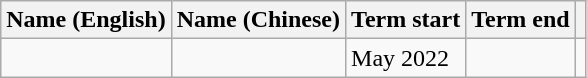<table class="wikitable">
<tr>
<th>Name (English)</th>
<th>Name (Chinese)</th>
<th>Term start</th>
<th>Term end</th>
<th></th>
</tr>
<tr>
<td></td>
<td></td>
<td>May 2022</td>
<td></td>
<td></td>
</tr>
</table>
